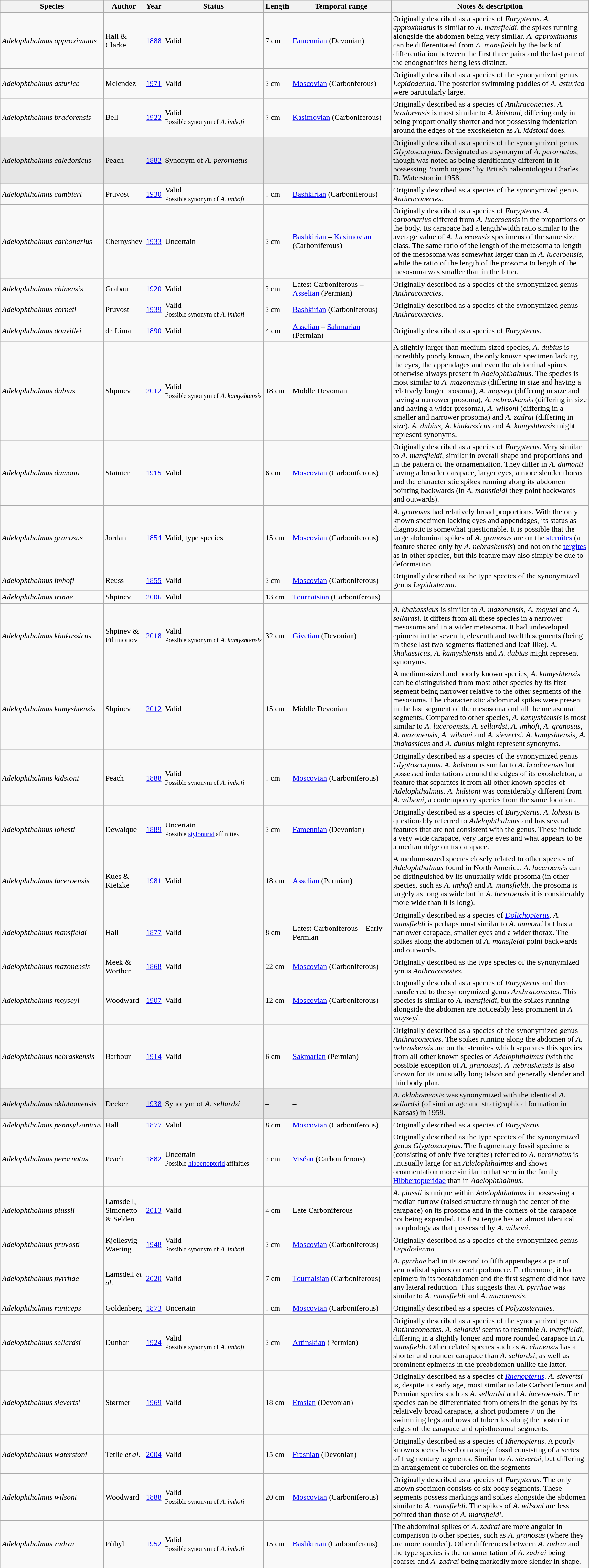<table class="wikitable sortable mw-collapsible mw-collapsed">
<tr>
<th>Species</th>
<th width="50">Author</th>
<th>Year</th>
<th>Status</th>
<th>Length</th>
<th width="200">Temporal range</th>
<th width="400">Notes & description</th>
</tr>
<tr>
<td><em>Adelophthalmus approximatus</em></td>
<td>Hall & Clarke</td>
<td><a href='#'>1888</a></td>
<td>Valid</td>
<td>7 cm</td>
<td><a href='#'>Famennian</a> (Devonian)</td>
<td>Originally described as a species of <em>Eurypterus</em>. <em>A. approximatus</em> is similar to <em>A. mansfieldi</em>, the spikes running alongside the abdomen being very similar. <em>A. approximatus</em> can be differentiated from <em>A. mansfieldi</em> by the lack of differentiation between the first three pairs and the last pair of the endognathites being less distinct.</td>
</tr>
<tr>
<td><em>Adelophthalmus asturica</em></td>
<td>Melendez</td>
<td><a href='#'>1971</a></td>
<td>Valid</td>
<td>? cm</td>
<td><a href='#'>Moscovian</a> (Carbonferous)</td>
<td>Originally described as a species of the synonymized genus <em>Lepidoderma</em>. The posterior swimming paddles of <em>A. asturica</em> were particularly large.</td>
</tr>
<tr>
<td><em>Adelophthalmus bradorensis</em></td>
<td>Bell</td>
<td><a href='#'>1922</a></td>
<td>Valid<br><small>Possible synonym of <em>A. imhofi</em></small></td>
<td>? cm</td>
<td><a href='#'>Kasimovian</a> (Carboniferous)</td>
<td>Originally described as a species of <em>Anthraconectes</em>. <em>A. bradorensis</em> is most similar to <em>A. kidstoni</em>, differing only in being proportionally shorter and not possessing indentation around the edges of the exoskeleton as <em>A. kidstoni</em> does.</td>
</tr>
<tr>
<td style="background:#E6E6E6;"><em>Adelophthalmus caledonicus</em></td>
<td style="background:#E6E6E6;">Peach</td>
<td style="background:#E6E6E6;"><a href='#'>1882</a></td>
<td style="background:#E6E6E6;">Synonym of <em>A. perornatus</em></td>
<td style="background:#E6E6E6;">–</td>
<td style="background:#E6E6E6;">–</td>
<td style="background:#E6E6E6;">Originally described as a species of the synonymized genus <em>Glyptoscorpius</em>.<em></em> Designated as a synonym of <em>A. perornatus</em>, though was noted as being significantly different in it possessing "comb organs" by British paleontologist Charles D. Waterston in 1958.<em></em></td>
</tr>
<tr>
<td><em>Adelophthalmus cambieri</em></td>
<td>Pruvost</td>
<td><a href='#'>1930</a></td>
<td>Valid<br><small>Possible synonym of <em>A. imhofi</em></small></td>
<td>? cm</td>
<td><a href='#'>Bashkirian</a> (Carboniferous)</td>
<td>Originally described as a species of the synonymized genus <em>Anthraconectes</em>.</td>
</tr>
<tr>
<td><em>Adelophthalmus carbonarius</em></td>
<td>Chernyshev</td>
<td><a href='#'>1933</a></td>
<td>Uncertain</td>
<td>? cm</td>
<td><a href='#'>Bashkirian</a> – <a href='#'>Kasimovian</a> (Carboniferous)</td>
<td>Originally described as a species of <em>Eurypterus</em>. <em>A. carbonarius</em> differed from <em>A. luceroensis</em> in the proportions of the body. Its carapace had a length/width ratio similar to the average value of <em>A. luceroensis</em> specimens of the same size class. The same ratio of the length of the metasoma to length of the mesosoma was somewhat larger than in <em>A. luceroensis</em>, while the ratio of the length of the prosoma to length of the mesosoma was smaller than in the latter.</td>
</tr>
<tr>
<td><em>Adelophthalmus chinensis</em></td>
<td>Grabau</td>
<td><a href='#'>1920</a></td>
<td>Valid</td>
<td>? cm</td>
<td>Latest Carboniferous – <a href='#'>Asselian</a> (Permian)</td>
<td>Originally described as a species of the synonymized genus <em>Anthraconectes</em>.</td>
</tr>
<tr>
<td><em>Adelophthalmus corneti</em></td>
<td>Pruvost</td>
<td><a href='#'>1939</a></td>
<td>Valid<br><small>Possible synonym of <em>A. imhofi</em></small></td>
<td>? cm</td>
<td><a href='#'>Bashkirian</a> (Carboniferous)</td>
<td>Originally described as a species of the synonymized genus <em>Anthraconectes</em>.</td>
</tr>
<tr>
<td><em>Adelophthalmus douvillei</em></td>
<td>de Lima</td>
<td><a href='#'>1890</a></td>
<td>Valid</td>
<td>4 cm</td>
<td><a href='#'>Asselian</a> – <a href='#'>Sakmarian</a> (Permian)</td>
<td>Originally described as a species of <em>Eurypterus</em>.</td>
</tr>
<tr>
<td><em>Adelophthalmus dubius<small></small></em></td>
<td>Shpinev</td>
<td><a href='#'>2012</a></td>
<td>Valid<br><small>Possible synonym of <em>A. kamyshtensis</em></small></td>
<td>18 cm<small><em></em></small></td>
<td>Middle Devonian<small><em></em></small></td>
<td>A slightly larger than medium-sized species, <em>A. dubius</em> is incredibly poorly known, the only known specimen lacking the eyes, the appendages and even the abdominal spines otherwise always present in <em>Adelophthalmus</em>. The species is most similar to <em>A. mazonensis</em> (differing in size and having a relatively longer prosoma), <em>A. moyseyi</em> (differing in size and having a narrower prosoma), <em>A. nebraskensis</em> (differing in size and having a wider prosoma), <em>A. wilsoni</em> (differing in a smaller and narrower prosoma) and <em>A. zadrai</em> (differing in size).<small><em></em></small> <em>A. dubius</em>, <em>A. khakassicus</em> and <em>A. kamyshtensis</em> might represent synonyms.</td>
</tr>
<tr>
<td><em>Adelophthalmus dumonti</em></td>
<td>Stainier</td>
<td><a href='#'>1915</a></td>
<td>Valid</td>
<td>6 cm</td>
<td><a href='#'>Moscovian</a> (Carboniferous)</td>
<td>Originally described as a species of <em>Eurypterus</em>. Very similar to <em>A. mansfieldi</em>, similar in overall shape and proportions and in the pattern of the ornamentation. They differ in <em>A. dumonti</em> having a broader carapace, larger eyes, a more slender thorax and the characteristic spikes running along its abdomen pointing backwards (in <em>A. mansfieldi</em> they point backwards and outwards).</td>
</tr>
<tr>
<td><em>Adelophthalmus granosus</em></td>
<td>Jordan</td>
<td><a href='#'>1854</a></td>
<td>Valid, type species</td>
<td>15 cm</td>
<td><a href='#'>Moscovian</a> (Carboniferous)</td>
<td><em>A. granosus</em> had relatively broad proportions. With the only known specimen lacking eyes and appendages, its status as diagnostic is somewhat questionable. It is possible that the large abdominal spikes of <em>A. granosus</em> are on the <a href='#'>sternites</a> (a feature shared only by <em>A. nebraskensis</em>) and not on the <a href='#'>tergites</a> as in other species, but this feature may also simply be due to deformation.</td>
</tr>
<tr>
<td><em>Adelophthalmus imhofi</em></td>
<td>Reuss</td>
<td><a href='#'>1855</a></td>
<td>Valid</td>
<td>? cm</td>
<td><a href='#'>Moscovian</a> (Carboniferous)</td>
<td>Originally described as the type species of the synonymized genus <em>Lepidoderma</em>.<em></em></td>
</tr>
<tr>
<td><em>Adelophthalmus irinae</em></td>
<td>Shpinev</td>
<td><a href='#'>2006</a></td>
<td>Valid</td>
<td>13 cm</td>
<td><a href='#'>Tournaisian</a> (Carboniferous)</td>
<td></td>
</tr>
<tr>
<td><em>Adelophthalmus khakassicus</em></td>
<td>Shpinev & Filimonov</td>
<td><a href='#'>2018</a></td>
<td>Valid<br><small>Possible synonym of <em>A. kamyshtensis</em></small></td>
<td>32 cm</td>
<td><a href='#'>Givetian</a> (Devonian)</td>
<td><em>A. khakassicus</em> is similar to <em>A. mazonensis</em>, <em>A. moysei</em> and <em>A. sellardsi</em>. It differs from all these species in a narrower mesosoma and in a wider metasoma. It had undeveloped epimera in the seventh, eleventh and twelfth segments (being in these last two segments flattened and leaf-like). <em>A. khakassicus</em>, <em>A. kamyshtensis</em> and <em>A. dubius</em> might represent synonyms.</td>
</tr>
<tr>
<td><em>Adelophthalmus kamyshtensis<small></small></em></td>
<td>Shpinev</td>
<td><a href='#'>2012</a></td>
<td>Valid</td>
<td>15 cm<small><em></em></small></td>
<td>Middle Devonian<small><em></em></small></td>
<td>A medium-sized and poorly known species, <em>A. kamyshtensis</em> can be distinguished from most other species by its first segment being narrower relative to the other segments of the mesosoma. The characteristic abdominal spikes were present in the last segment of the mesosoma and all the metasomal segments. Compared to other species, <em>A. kamyshtensis</em> is most similar to <em>A. luceroensis</em>, <em>A. sellardsi</em>, <em>A. imhofi</em>, <em>A. granosus</em>, <em>A. mazonensis</em>, <em>A. wilsoni</em> and <em>A. sievertsi</em>. <em>A. kamyshtensis</em>, <em>A. khakassicus</em> and <em>A. dubius</em> might represent synonyms.</td>
</tr>
<tr>
<td><em>Adelophthalmus kidstoni</em></td>
<td>Peach</td>
<td><a href='#'>1888</a></td>
<td>Valid<br><small>Possible synonym of <em>A. imhofi</em></small></td>
<td>? cm</td>
<td><a href='#'>Moscovian</a> (Carboniferous)</td>
<td>Originally described as a species of the synonymized genus <em>Glyptoscorpius</em>.<em></em> <em>A. kidstoni</em> is similar to <em>A. bradorensis</em> but possessed indentations around the edges of its exoskeleton, a feature that separates it from all other known species of <em>Adelophthalmus</em>. <em>A. kidstoni</em> was considerably different from <em>A. wilsoni</em>, a contemporary species from the same location.<em></em></td>
</tr>
<tr>
<td><em>Adelophthalmus lohesti</em></td>
<td>Dewalque</td>
<td><a href='#'>1889</a></td>
<td>Uncertain<br><small>Possible <a href='#'>stylonurid</a> affinities</small></td>
<td>? cm</td>
<td><a href='#'>Famennian</a> (Devonian)</td>
<td>Originally described as a species of <em>Eurypterus</em>. <em>A. lohesti</em> is questionably referred to <em>Adelophthalmus</em> and has several features that are not consistent with the genus. These include a very wide carapace, very large eyes and what appears to be a median ridge on its carapace.</td>
</tr>
<tr>
<td><em>Adelophthalmus luceroensis</em></td>
<td>Kues & Kietzke</td>
<td><a href='#'>1981</a></td>
<td>Valid</td>
<td>18 cm</td>
<td><a href='#'>Asselian</a> (Permian)</td>
<td>A medium-sized species closely related to other species of <em>Adelophthalmus</em> found in North America, <em>A. luceroensis</em> can be distinguished by its unusually wide prosoma (in other species, such as <em>A. imhofi</em> and <em>A. mansfieldi</em>, the prosoma is largely as long as wide but in <em>A. luceroensis</em> it is considerably more wide than it is long).</td>
</tr>
<tr>
<td><em>Adelophthalmus mansfieldi</em></td>
<td>Hall</td>
<td><a href='#'>1877</a></td>
<td>Valid</td>
<td>8 cm</td>
<td>Latest Carboniferous – Early Permian</td>
<td>Originally described as a species of <em><a href='#'>Dolichopterus</a></em>.<em></em> <em>A. mansfieldi</em> is perhaps most similar to <em>A. dumonti</em> but has a narrower carapace, smaller eyes and a wider thorax. The spikes along the abdomen of <em>A. mansfieldi</em> point backwards and outwards.</td>
</tr>
<tr>
<td><em>Adelophthalmus mazonensis</em></td>
<td>Meek & Worthen</td>
<td><a href='#'>1868</a></td>
<td>Valid</td>
<td>22 cm</td>
<td><a href='#'>Moscovian</a> (Carboniferous)</td>
<td>Originally described as the type species of the synonymized genus <em>Anthraconestes</em>.<em></em></td>
</tr>
<tr>
<td><em>Adelophthalmus moyseyi</em></td>
<td>Woodward</td>
<td><a href='#'>1907</a></td>
<td>Valid</td>
<td>12 cm</td>
<td><a href='#'>Moscovian</a> (Carboniferous)</td>
<td>Originally described as a species of <em>Eurypterus</em> and then transferred to the synonymized genus <em>Anthraconestes</em>. This species is similar to <em>A. mansfieldi</em>, but the spikes running alongside the abdomen are noticeably less prominent in <em>A. moyseyi</em>.<em></em></td>
</tr>
<tr>
<td><em>Adelophthalmus nebraskensis</em></td>
<td>Barbour</td>
<td><a href='#'>1914</a></td>
<td>Valid</td>
<td>6 cm</td>
<td><a href='#'>Sakmarian</a> (Permian)</td>
<td>Originally described as a species of the synonymized genus <em>Anthraconectes</em>. The spikes running along the abdomen of <em>A. nebraskensis</em> are on the sternites which separates this species from all other known species of <em>Adelophthalmus</em> (with the possible exception of <em>A. granosus</em>). <em>A. nebraskensis</em> is also known for its unusually long telson and generally slender and thin body plan.</td>
</tr>
<tr>
<td style="background:#E6E6E6;"><em>Adelophthalmus oklahomensis</em></td>
<td style="background:#E6E6E6;">Decker</td>
<td style="background:#E6E6E6;"><a href='#'>1938</a></td>
<td style="background:#E6E6E6;">Synonym of <em>A. sellardsi</em></td>
<td style="background:#E6E6E6;">–</td>
<td style="background:#E6E6E6;">–</td>
<td style="background:#E6E6E6;"><em>A. oklahomensis</em> was synonymized with the identical <em>A. sellardsi</em> (of similar age and stratigraphical formation in Kansas) in 1959.</td>
</tr>
<tr>
<td><em>Adelophthalmus pennsylvanicus</em></td>
<td>Hall</td>
<td><a href='#'>1877</a></td>
<td>Valid</td>
<td>8 cm</td>
<td><a href='#'>Moscovian</a> (Carboniferous)</td>
<td>Originally described as a species of <em>Eurypterus</em>.</td>
</tr>
<tr>
<td><em>Adelophthalmus perornatus</em></td>
<td>Peach</td>
<td><a href='#'>1882</a></td>
<td>Uncertain<br><small>Possible <a href='#'>hibbertopterid</a> affinities</small></td>
<td>? cm</td>
<td><a href='#'>Viséan</a> (Carboniferous)</td>
<td>Originally described as the type species of the synonymized genus <em>Glyptoscorpius</em>.<em></em> The fragmentary fossil specimens (consisting of only five tergites<em></em>) referred to <em>A. perornatus</em> is unusually large for an <em>Adelophthalmus</em> and shows ornamentation more similar to that seen in the family <a href='#'>Hibbertopteridae</a> than in <em>Adelophthalmus</em>.<small><em></em></small></td>
</tr>
<tr>
<td><em>Adelophthalmus piussii</em></td>
<td>Lamsdell, Simonetto & Selden</td>
<td><a href='#'>2013</a></td>
<td>Valid</td>
<td>4 cm</td>
<td>Late Carboniferous</td>
<td><em>A. piussii</em> is unique within <em>Adelophthalmus</em> in possessing a median furrow (raised structure through the center of the carapace) on its prosoma and in the corners of the carapace not being expanded. Its first tergite has an almost identical morphology as that possessed by <em>A. wilsoni</em>.</td>
</tr>
<tr>
<td><em>Adelophthalmus pruvosti</em></td>
<td>Kjellesvig-Waering</td>
<td><a href='#'>1948</a></td>
<td>Valid<br><small>Possible synonym of <em>A. imhofi</em></small></td>
<td>? cm</td>
<td><a href='#'>Moscovian</a> (Carboniferous)</td>
<td>Originally described as a species of the synonymized genus <em>Lepidoderma</em>.</td>
</tr>
<tr>
<td><em>Adelophthalmus pyrrhae</em></td>
<td>Lamsdell <em>et al.</em></td>
<td><a href='#'>2020</a></td>
<td>Valid</td>
<td>7 cm</td>
<td><a href='#'>Tournaisian</a> (Carboniferous)</td>
<td><em>A. pyrrhae</em> had in its second to fifth appendages a pair of ventrodistal spines on each podomere. Furthermore, it had epimera in its postabdomen and the first segment did not have any lateral reduction. This suggests that <em>A. pyrrhae</em> was similar to <em>A. mansfieldi</em> and <em>A. mazonensis</em>.</td>
</tr>
<tr>
<td><em>Adelophthalmus raniceps</em></td>
<td>Goldenberg</td>
<td><a href='#'>1873</a></td>
<td>Uncertain</td>
<td>? cm</td>
<td><a href='#'>Moscovian</a> (Carboniferous)</td>
<td>Originally described as a species of <em>Polyzosternites</em>.</td>
</tr>
<tr>
<td><em>Adelophthalmus sellardsi</em></td>
<td>Dunbar</td>
<td><a href='#'>1924</a></td>
<td>Valid<br><small>Possible synonym of <em>A. imhofi</em></small></td>
<td>? cm</td>
<td><a href='#'>Artinskian</a> (Permian)</td>
<td>Originally described as a species of the synonymized genus <em>Anthraconectes</em>. <em>A. sellardsi</em> seems to resemble <em>A. mansfieldi</em>, differing in a slightly longer and more rounded carapace in <em>A. mansfieldi</em>. Other related species such as <em>A. chinensis</em> has a shorter and rounder carapace than <em>A. sellardsi</em>, as well as prominent epimeras in the preabdomen unlike the latter.</td>
</tr>
<tr>
<td><em>Adelophthalmus sievertsi</em></td>
<td>Størmer</td>
<td><a href='#'>1969</a></td>
<td>Valid</td>
<td>18 cm</td>
<td><a href='#'>Emsian</a> (Devonian)</td>
<td>Originally described as a species of <em><a href='#'>Rhenopterus</a></em>. <em>A. sievertsi</em> is, despite its early age, most similar to late Carboniferous and Permian species such as <em>A. sellardsi</em> and <em>A. luceroensis</em>. The species can be differentiated from others in the genus by its relatively broad carapace, a short podomere 7 on the swimming legs and rows of tubercles along the posterior edges of the carapace and opisthosomal segments.</td>
</tr>
<tr>
<td><em>Adelophthalmus waterstoni</em></td>
<td>Tetlie <em>et al.</em></td>
<td><a href='#'>2004</a></td>
<td>Valid</td>
<td>15 cm</td>
<td><a href='#'>Frasnian</a> (Devonian)</td>
<td>Originally described as a species of <em>Rhenopterus</em>. A poorly known species based on a single fossil consisting of a series of fragmentary segments. Similar to <em>A. sievertsi</em>, but differing in arrangement of tubercles on the segments.</td>
</tr>
<tr>
<td><em>Adelophthalmus wilsoni</em></td>
<td>Woodward</td>
<td><a href='#'>1888</a></td>
<td>Valid<br><small>Possible synonym of <em>A. imhofi</em></small></td>
<td>20 cm</td>
<td><a href='#'>Moscovian</a> (Carboniferous)</td>
<td>Originally described as a species of <em>Eurypterus</em>. The only known specimen consists of six body segments. These segments possess markings and spikes alongside the abdomen similar to <em>A. mansfieldi.</em> The spikes of <em>A. wilsoni</em> are less pointed than those of <em>A. mansfieldi</em>.<em></em></td>
</tr>
<tr>
<td><em>Adelophthalmus zadrai</em></td>
<td>Přibyl</td>
<td><a href='#'>1952</a></td>
<td>Valid<br><small>Possible synonym of <em>A. imhofi</em></small></td>
<td>15 cm</td>
<td><a href='#'>Bashkirian</a> (Carboniferous)</td>
<td>The abdominal spikes of <em>A. zadrai</em> are more angular in comparison to other species, such as <em>A. granosus</em> (where they are more rounded). Other differences between <em>A. zadrai</em> and the type species is the ornamentation of <em>A. zadrai</em> being coarser and <em>A. zadrai</em> being markedly more slender in shape.</td>
</tr>
</table>
